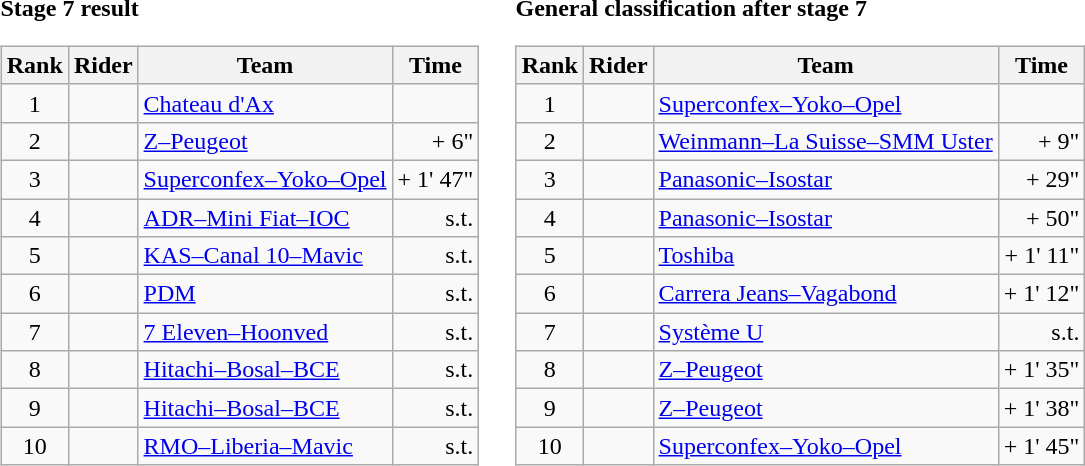<table>
<tr>
<td><strong>Stage 7 result</strong><br><table class="wikitable">
<tr>
<th scope="col">Rank</th>
<th scope="col">Rider</th>
<th scope="col">Team</th>
<th scope="col">Time</th>
</tr>
<tr>
<td style="text-align:center;">1</td>
<td></td>
<td><a href='#'>Chateau d'Ax</a></td>
<td style="text-align:right;"></td>
</tr>
<tr>
<td style="text-align:center;">2</td>
<td></td>
<td><a href='#'>Z–Peugeot</a></td>
<td style="text-align:right;">+ 6"</td>
</tr>
<tr>
<td style="text-align:center;">3</td>
<td></td>
<td><a href='#'>Superconfex–Yoko–Opel</a></td>
<td style="text-align:right;">+ 1' 47"</td>
</tr>
<tr>
<td style="text-align:center;">4</td>
<td></td>
<td><a href='#'>ADR–Mini Fiat–IOC</a></td>
<td style="text-align:right;">s.t.</td>
</tr>
<tr>
<td style="text-align:center;">5</td>
<td></td>
<td><a href='#'>KAS–Canal 10–Mavic</a></td>
<td style="text-align:right;">s.t.</td>
</tr>
<tr>
<td style="text-align:center;">6</td>
<td></td>
<td><a href='#'>PDM</a></td>
<td style="text-align:right;">s.t.</td>
</tr>
<tr>
<td style="text-align:center;">7</td>
<td></td>
<td><a href='#'>7 Eleven–Hoonved</a></td>
<td style="text-align:right;">s.t.</td>
</tr>
<tr>
<td style="text-align:center;">8</td>
<td></td>
<td><a href='#'>Hitachi–Bosal–BCE</a></td>
<td style="text-align:right;">s.t.</td>
</tr>
<tr>
<td style="text-align:center;">9</td>
<td></td>
<td><a href='#'>Hitachi–Bosal–BCE</a></td>
<td style="text-align:right;">s.t.</td>
</tr>
<tr>
<td style="text-align:center;">10</td>
<td></td>
<td><a href='#'>RMO–Liberia–Mavic</a></td>
<td style="text-align:right;">s.t.</td>
</tr>
</table>
</td>
<td></td>
<td><strong>General classification after stage 7</strong><br><table class="wikitable">
<tr>
<th scope="col">Rank</th>
<th scope="col">Rider</th>
<th scope="col">Team</th>
<th scope="col">Time</th>
</tr>
<tr>
<td style="text-align:center;">1</td>
<td> </td>
<td><a href='#'>Superconfex–Yoko–Opel</a></td>
<td style="text-align:right;"></td>
</tr>
<tr>
<td style="text-align:center;">2</td>
<td></td>
<td><a href='#'>Weinmann–La Suisse–SMM Uster</a></td>
<td style="text-align:right;">+ 9"</td>
</tr>
<tr>
<td style="text-align:center;">3</td>
<td></td>
<td><a href='#'>Panasonic–Isostar</a></td>
<td style="text-align:right;">+ 29"</td>
</tr>
<tr>
<td style="text-align:center;">4</td>
<td></td>
<td><a href='#'>Panasonic–Isostar</a></td>
<td style="text-align:right;">+ 50"</td>
</tr>
<tr>
<td style="text-align:center;">5</td>
<td></td>
<td><a href='#'>Toshiba</a></td>
<td style="text-align:right;">+ 1' 11"</td>
</tr>
<tr>
<td style="text-align:center;">6</td>
<td></td>
<td><a href='#'>Carrera Jeans–Vagabond</a></td>
<td style="text-align:right;">+ 1' 12"</td>
</tr>
<tr>
<td style="text-align:center;">7</td>
<td></td>
<td><a href='#'>Système U</a></td>
<td style="text-align:right;">s.t.</td>
</tr>
<tr>
<td style="text-align:center;">8</td>
<td></td>
<td><a href='#'>Z–Peugeot</a></td>
<td style="text-align:right;">+ 1' 35"</td>
</tr>
<tr>
<td style="text-align:center;">9</td>
<td></td>
<td><a href='#'>Z–Peugeot</a></td>
<td style="text-align:right;">+ 1' 38"</td>
</tr>
<tr>
<td style="text-align:center;">10</td>
<td></td>
<td><a href='#'>Superconfex–Yoko–Opel</a></td>
<td style="text-align:right;">+ 1' 45"</td>
</tr>
</table>
</td>
</tr>
</table>
